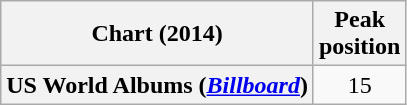<table class="wikitable plainrowheaders">
<tr>
<th scope="col">Chart (2014)</th>
<th scope="col">Peak<br>position</th>
</tr>
<tr>
<th scope="row">US World Albums (<em><a href='#'>Billboard</a></em>)</th>
<td align=center>15</td>
</tr>
</table>
